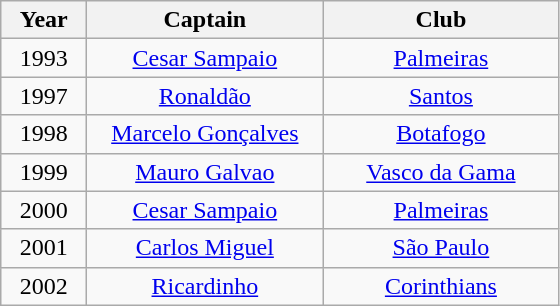<table class="wikitable sortable" style="text-align:center; margin-left:1em;">
<tr>
<th style="width:50px">Year</th>
<th style="width:150px">Captain</th>
<th style="width:150px">Club</th>
</tr>
<tr>
<td>1993</td>
<td><a href='#'>Cesar Sampaio</a></td>
<td><a href='#'>Palmeiras</a></td>
</tr>
<tr>
<td>1997</td>
<td><a href='#'>Ronaldão</a></td>
<td><a href='#'>Santos</a></td>
</tr>
<tr>
<td>1998</td>
<td><a href='#'>Marcelo Gonçalves </a></td>
<td><a href='#'>Botafogo</a></td>
</tr>
<tr>
<td>1999</td>
<td><a href='#'>Mauro Galvao</a></td>
<td><a href='#'>Vasco da Gama</a></td>
</tr>
<tr>
<td>2000</td>
<td><a href='#'>Cesar Sampaio</a></td>
<td><a href='#'>Palmeiras</a></td>
</tr>
<tr>
<td>2001</td>
<td><a href='#'>Carlos Miguel</a></td>
<td><a href='#'>São Paulo</a></td>
</tr>
<tr>
<td>2002</td>
<td><a href='#'>Ricardinho</a></td>
<td><a href='#'>Corinthians</a></td>
</tr>
</table>
